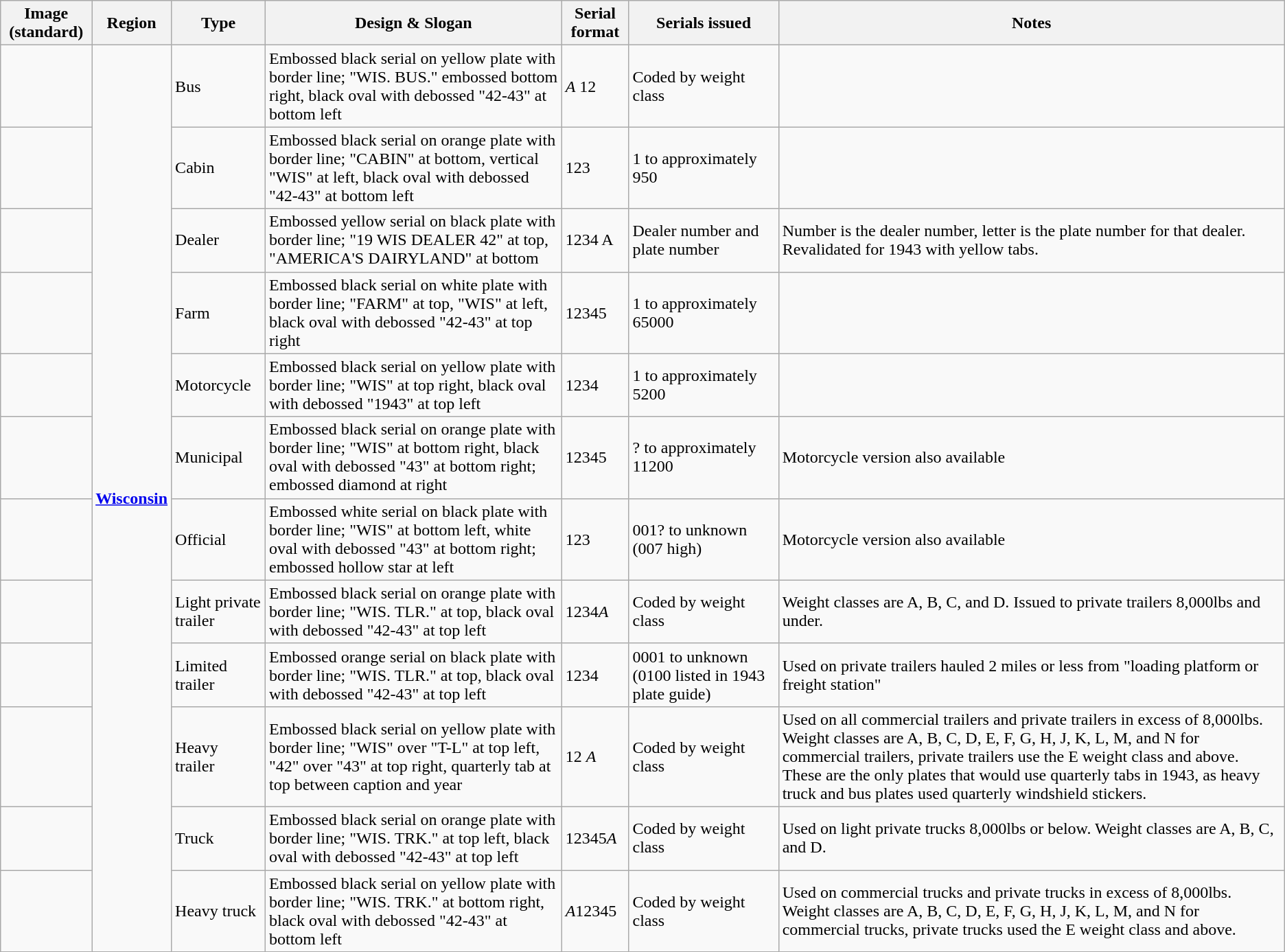<table class="wikitable">
<tr>
<th>Image (standard)</th>
<th>Region</th>
<th>Type</th>
<th>Design & Slogan</th>
<th>Serial format</th>
<th>Serials issued</th>
<th>Notes</th>
</tr>
<tr>
<td></td>
<td rowspan="12"><a href='#'><strong>Wisconsin</strong></a></td>
<td>Bus</td>
<td>Embossed black serial on yellow plate with border line; "WIS. BUS." embossed bottom right, black oval with debossed "42-43" at bottom left</td>
<td><em>A</em> 12</td>
<td>Coded by weight class</td>
<td></td>
</tr>
<tr>
<td></td>
<td>Cabin</td>
<td>Embossed black serial on orange plate with border line; "CABIN" at bottom, vertical "WIS" at left, black oval with debossed "42-43" at bottom left</td>
<td>123</td>
<td>1 to approximately 950</td>
<td></td>
</tr>
<tr>
<td></td>
<td>Dealer</td>
<td>Embossed yellow serial on black plate with border line; "19 WIS DEALER 42" at top, "AMERICA'S DAIRYLAND" at bottom</td>
<td>1234 A</td>
<td>Dealer number and plate number</td>
<td>Number is the dealer number, letter is the plate number for that dealer. Revalidated for 1943 with yellow tabs.</td>
</tr>
<tr>
<td></td>
<td>Farm</td>
<td>Embossed black serial on white plate with border line; "FARM" at top, "WIS" at left, black oval with debossed "42-43" at top right</td>
<td>12345</td>
<td>1 to approximately 65000</td>
<td></td>
</tr>
<tr>
<td></td>
<td>Motorcycle</td>
<td>Embossed black serial on yellow plate with border line; "WIS" at top right, black oval with debossed "1943" at top left</td>
<td>1234</td>
<td>1 to approximately 5200</td>
<td></td>
</tr>
<tr>
<td></td>
<td>Municipal</td>
<td>Embossed black serial on orange plate with border line; "WIS" at bottom right, black oval with debossed "43" at bottom right; embossed diamond at right</td>
<td>12345</td>
<td>? to approximately 11200</td>
<td>Motorcycle version also available</td>
</tr>
<tr>
<td></td>
<td>Official</td>
<td>Embossed white serial on black plate with border line; "WIS" at bottom left, white oval with debossed "43" at bottom right; embossed hollow star at left</td>
<td>123</td>
<td>001? to unknown (007 high)</td>
<td>Motorcycle version also available</td>
</tr>
<tr>
<td></td>
<td>Light private trailer</td>
<td>Embossed black serial on orange plate with border line; "WIS. TLR." at top, black oval with debossed "42-43" at top left</td>
<td>1234<em>A</em></td>
<td>Coded by weight class</td>
<td>Weight classes are A, B, C, and D. Issued to private trailers 8,000lbs and under.</td>
</tr>
<tr>
<td></td>
<td>Limited trailer</td>
<td>Embossed orange serial on black plate with border line; "WIS. TLR." at top, black oval with debossed "42-43" at top left</td>
<td>1234</td>
<td>0001 to unknown (0100 listed in 1943 plate guide)</td>
<td>Used on private trailers hauled 2 miles or less from "loading platform or freight station"</td>
</tr>
<tr>
<td></td>
<td>Heavy trailer</td>
<td>Embossed black serial on yellow plate with border line; "WIS" over "T-L" at top left, "42" over "43" at top right, quarterly tab at top between caption and year</td>
<td>12 <em>A</em></td>
<td>Coded by weight class</td>
<td>Used on all commercial trailers and private trailers in excess of 8,000lbs. Weight classes are A, B, C, D, E, F, G, H, J, K, L, M, and N for commercial trailers, private trailers use the E weight class and above. These are the only plates that would use quarterly tabs in 1943, as heavy truck and bus plates used quarterly windshield stickers.</td>
</tr>
<tr>
<td></td>
<td>Truck</td>
<td>Embossed black serial on orange plate with border line; "WIS. TRK." at top left, black oval with debossed "42-43" at top left</td>
<td>12345<em>A</em></td>
<td>Coded by weight class</td>
<td>Used on light private trucks 8,000lbs or below. Weight classes are A, B, C, and D.</td>
</tr>
<tr>
<td></td>
<td>Heavy truck</td>
<td>Embossed black serial on yellow plate with border line; "WIS. TRK." at bottom right, black oval with debossed "42-43" at bottom left</td>
<td><em>A</em>12345</td>
<td>Coded by weight class</td>
<td>Used on commercial trucks and private trucks in excess of 8,000lbs. Weight classes are A, B, C, D, E, F, G, H, J, K, L, M, and N for commercial trucks, private trucks used the E weight class and above.</td>
</tr>
</table>
